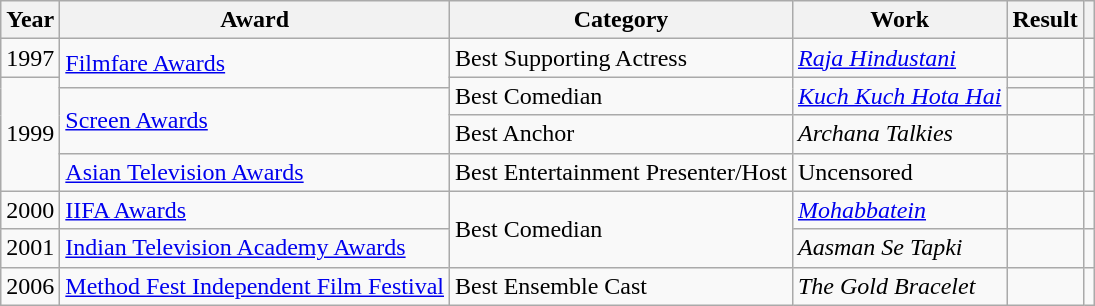<table class="wikitable sortable">
<tr>
<th>Year</th>
<th>Award</th>
<th>Category</th>
<th>Work</th>
<th>Result</th>
<th class="unsortable"></th>
</tr>
<tr>
<td>1997</td>
<td rowspan="2"><a href='#'>Filmfare Awards</a></td>
<td>Best Supporting Actress</td>
<td><em><a href='#'>Raja Hindustani</a></em></td>
<td></td>
<td></td>
</tr>
<tr>
<td rowspan="4">1999</td>
<td rowspan="2">Best Comedian</td>
<td rowspan="2"><em><a href='#'>Kuch Kuch Hota Hai</a></em></td>
<td></td>
<td></td>
</tr>
<tr>
<td rowspan="2"><a href='#'>Screen Awards</a></td>
<td></td>
<td></td>
</tr>
<tr>
<td>Best Anchor</td>
<td><em>Archana Talkies</em></td>
<td></td>
<td></td>
</tr>
<tr>
<td><a href='#'>Asian Television Awards</a></td>
<td>Best Entertainment Presenter/Host</td>
<td>Uncensored</td>
<td></td>
<td></td>
</tr>
<tr>
<td>2000</td>
<td><a href='#'>IIFA Awards</a></td>
<td rowspan="2">Best Comedian</td>
<td><em><a href='#'>Mohabbatein</a></em></td>
<td></td>
<td></td>
</tr>
<tr>
<td>2001</td>
<td><a href='#'>Indian Television Academy Awards</a></td>
<td><em>Aasman Se Tapki</em></td>
<td></td>
<td></td>
</tr>
<tr>
<td>2006</td>
<td><a href='#'>Method Fest Independent Film Festival</a></td>
<td>Best Ensemble Cast</td>
<td><em>The Gold Bracelet</em></td>
<td></td>
<td></td>
</tr>
</table>
